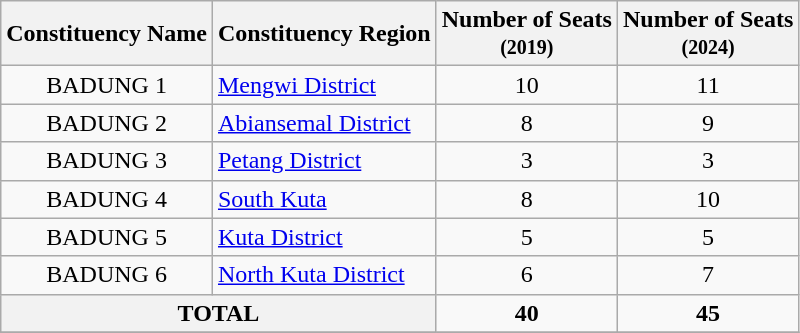<table class="wikitable">
<tr>
<th>Constituency Name</th>
<th>Constituency Region</th>
<th>Number of Seats<br><small>(2019)</small></th>
<th>Number of Seats<br><small>(2024)</small></th>
</tr>
<tr>
<td style="text-align:center;">BADUNG 1</td>
<td><a href='#'>Mengwi District</a></td>
<td style="text-align:center;">10</td>
<td style="text-align:center;"> 11</td>
</tr>
<tr>
<td style="text-align:center;">BADUNG 2</td>
<td><a href='#'>Abiansemal District</a></td>
<td style="text-align:center;">8</td>
<td style="text-align:center;"> 9</td>
</tr>
<tr>
<td style="text-align:center;">BADUNG 3</td>
<td><a href='#'>Petang District</a></td>
<td style="text-align:center;">3</td>
<td style="text-align:center;"> 3</td>
</tr>
<tr>
<td style="text-align:center;">BADUNG 4</td>
<td><a href='#'>South Kuta</a></td>
<td style="text-align:center;">8</td>
<td style="text-align:center;"> 10</td>
</tr>
<tr>
<td style="text-align:center;">BADUNG 5</td>
<td><a href='#'>Kuta District</a></td>
<td style="text-align:center;">5</td>
<td style="text-align:center;"> 5</td>
</tr>
<tr>
<td style="text-align:center;">BADUNG 6</td>
<td><a href='#'>North Kuta District</a></td>
<td style="text-align:center;">6</td>
<td style="text-align:center;"> 7</td>
</tr>
<tr>
<th colspan=2>TOTAL</th>
<td style="text-align:center;"><strong>40</strong></td>
<td style="text-align:center;"> <strong>45</strong></td>
</tr>
<tr>
</tr>
</table>
